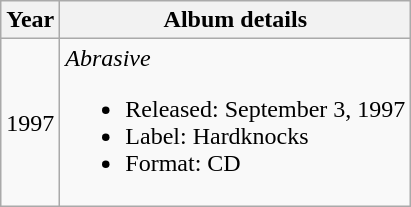<table class="wikitable" "text-align:center;">
<tr>
<th>Year</th>
<th>Album details</th>
</tr>
<tr>
<td>1997</td>
<td><em>Abrasive</em><br><ul><li>Released: September 3, 1997</li><li>Label: Hardknocks</li><li>Format: CD</li></ul></td>
</tr>
</table>
